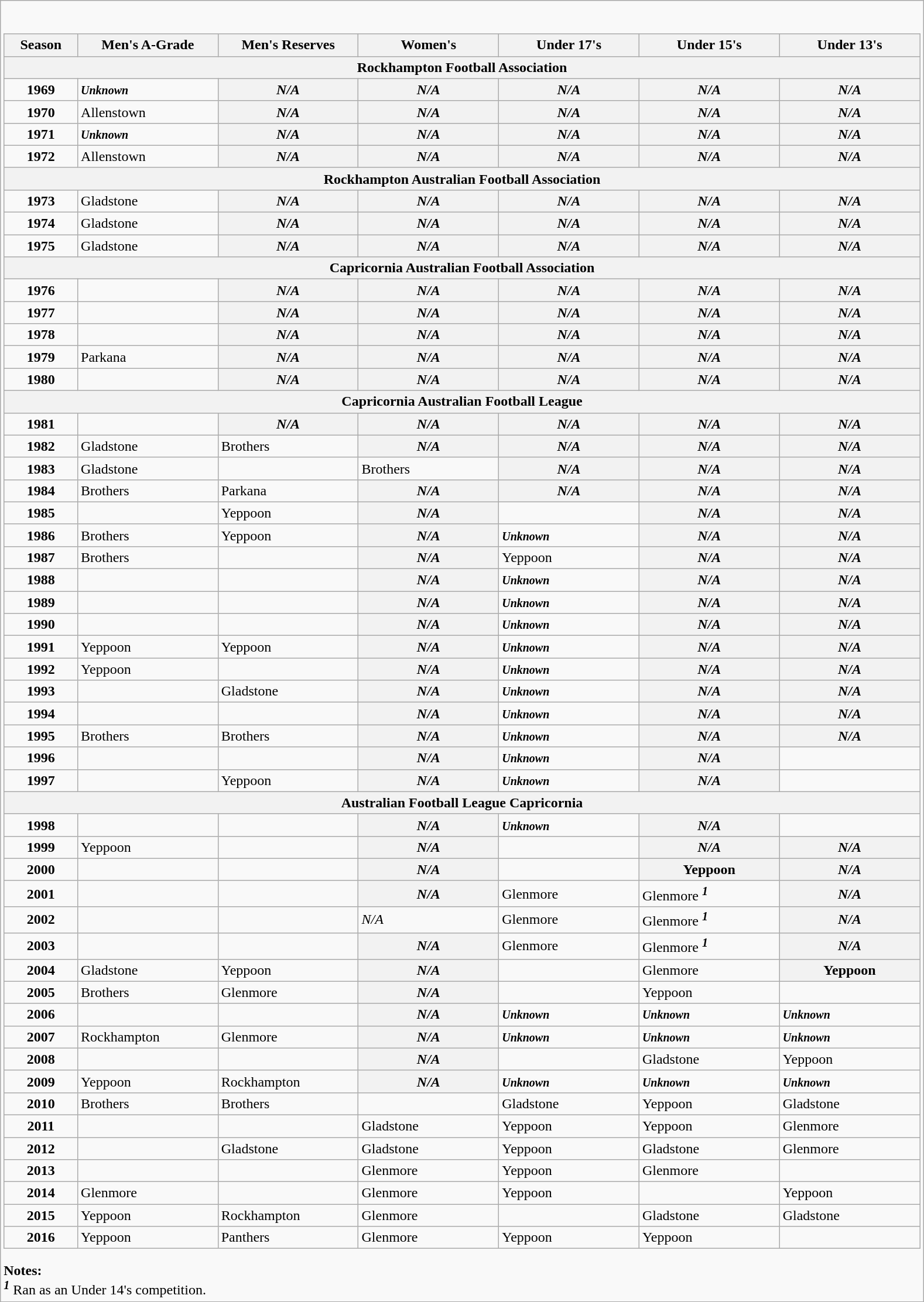<table class="wikitable collapsible collapsed">
<tr>
<td><br><table class="wikitable sortable" style="width:100%; text-align:left">
<tr>
<th width="75">Season</th>
<th width="150">Men's A-Grade</th>
<th width="150">Men's Reserves</th>
<th width="150">Women's</th>
<th width="150">Under 17's</th>
<th width="150">Under 15's</th>
<th width="150">Under 13's</th>
</tr>
<tr>
<th colspan="7">Rockhampton Football Association</th>
</tr>
<tr>
<td style="text-align:center;"><strong>1969</strong></td>
<td><small><strong><em>Unknown</em></strong></small></td>
<th><em>N/A</em></th>
<th><em>N/A</em></th>
<th><em>N/A</em></th>
<th><em>N/A</em></th>
<th><em>N/A</em></th>
</tr>
<tr>
<td style="text-align:center;"><strong>1970</strong></td>
<td>Allenstown</td>
<th><em>N/A</em></th>
<th><em>N/A</em></th>
<th><em>N/A</em></th>
<th><em>N/A</em></th>
<th><em>N/A</em></th>
</tr>
<tr>
<td style="text-align:center;"><strong>1971</strong></td>
<td><small><strong><em>Unknown</em></strong></small></td>
<th><em>N/A</em></th>
<th><em>N/A</em></th>
<th><em>N/A</em></th>
<th><em>N/A</em></th>
<th><em>N/A</em></th>
</tr>
<tr>
<td style="text-align:center;"><strong>1972</strong></td>
<td>Allenstown</td>
<th><em>N/A</em></th>
<th><em>N/A</em></th>
<th><em>N/A</em></th>
<th><em>N/A</em></th>
<th><em>N/A</em></th>
</tr>
<tr>
<th colspan="7">Rockhampton Australian Football Association</th>
</tr>
<tr>
<td style="text-align:center;"><strong>1973</strong></td>
<td>Gladstone</td>
<th><em>N/A</em></th>
<th><em>N/A</em></th>
<th><em>N/A</em></th>
<th><em>N/A</em></th>
<th><em>N/A</em></th>
</tr>
<tr>
<td style="text-align:center;"><strong>1974</strong></td>
<td>Gladstone</td>
<th><em>N/A</em></th>
<th><em>N/A</em></th>
<th><em>N/A</em></th>
<th><em>N/A</em></th>
<th><em>N/A</em></th>
</tr>
<tr>
<td style="text-align:center;"><strong>1975</strong></td>
<td>Gladstone</td>
<th><em>N/A</em></th>
<th><em>N/A</em></th>
<th><em>N/A</em></th>
<th><em>N/A</em></th>
<th><em>N/A</em></th>
</tr>
<tr>
<th colspan="7">Capricornia Australian Football Association</th>
</tr>
<tr>
<td style="text-align:center;"><strong>1976</strong></td>
<td></td>
<th><em>N/A</em></th>
<th><em>N/A</em></th>
<th><em>N/A</em></th>
<th><em>N/A</em></th>
<th><em>N/A</em></th>
</tr>
<tr>
<td style="text-align:center;"><strong>1977</strong></td>
<td></td>
<th><em>N/A</em></th>
<th><em>N/A</em></th>
<th><em>N/A</em></th>
<th><em>N/A</em></th>
<th><em>N/A</em></th>
</tr>
<tr>
<td style="text-align:center;"><strong>1978</strong></td>
<td></td>
<th><em>N/A</em></th>
<th><em>N/A</em></th>
<th><em>N/A</em></th>
<th><em>N/A</em></th>
<th><em>N/A</em></th>
</tr>
<tr>
<td style="text-align:center;"><strong>1979</strong></td>
<td>Parkana</td>
<th><em>N/A</em></th>
<th><em>N/A</em></th>
<th><em>N/A</em></th>
<th><em>N/A</em></th>
<th><em>N/A</em></th>
</tr>
<tr>
<td style="text-align:center;"><strong>1980</strong></td>
<td></td>
<th><em>N/A</em></th>
<th><em>N/A</em></th>
<th><em>N/A</em></th>
<th><em>N/A</em></th>
<th><em>N/A</em></th>
</tr>
<tr>
<th colspan="7">Capricornia Australian Football League</th>
</tr>
<tr>
<td style="text-align:center;"><strong>1981</strong></td>
<td></td>
<th><em>N/A</em></th>
<th><em>N/A</em></th>
<th><em>N/A</em></th>
<th><em>N/A</em></th>
<th><em>N/A</em></th>
</tr>
<tr>
<td style="text-align:center;"><strong>1982</strong></td>
<td>Gladstone</td>
<td>Brothers</td>
<th><em>N/A</em></th>
<th><em>N/A</em></th>
<th><em>N/A</em></th>
<th><em>N/A</em></th>
</tr>
<tr>
<td style="text-align:center;"><strong>1983</strong></td>
<td>Gladstone</td>
<td></td>
<td>Brothers</td>
<th><em>N/A</em></th>
<th><em>N/A</em></th>
<th><em>N/A</em></th>
</tr>
<tr>
<td style="text-align:center;"><strong>1984</strong></td>
<td>Brothers</td>
<td>Parkana</td>
<th><em>N/A</em></th>
<th><em>N/A</em></th>
<th><em>N/A</em></th>
<th><em>N/A</em></th>
</tr>
<tr>
<td style="text-align:center;"><strong>1985</strong></td>
<td></td>
<td>Yeppoon</td>
<th><em>N/A</em></th>
<td></td>
<th><em>N/A</em></th>
<th><em>N/A</em></th>
</tr>
<tr>
<td style="text-align:center;"><strong>1986</strong></td>
<td>Brothers</td>
<td>Yeppoon</td>
<th><em>N/A</em></th>
<td><small><strong><em>Unknown</em></strong></small></td>
<th><em>N/A</em></th>
<th><em>N/A</em></th>
</tr>
<tr>
<td style="text-align:center;"><strong>1987</strong></td>
<td>Brothers</td>
<td></td>
<th><em>N/A</em></th>
<td>Yeppoon</td>
<th><em>N/A</em></th>
<th><em>N/A</em></th>
</tr>
<tr>
<td style="text-align:center;"><strong>1988</strong></td>
<td></td>
<td></td>
<th><em>N/A</em></th>
<td><small><strong><em>Unknown</em></strong></small></td>
<th><em>N/A</em></th>
<th><em>N/A</em></th>
</tr>
<tr>
<td style="text-align:center;"><strong>1989</strong></td>
<td></td>
<td></td>
<th><em>N/A</em></th>
<td><small><strong><em>Unknown</em></strong></small></td>
<th><em>N/A</em></th>
<th><em>N/A</em></th>
</tr>
<tr>
<td style="text-align:center;"><strong>1990</strong></td>
<td></td>
<td></td>
<th><em>N/A</em></th>
<td><small><strong><em>Unknown</em></strong></small></td>
<th><em>N/A</em></th>
<th><em>N/A</em></th>
</tr>
<tr>
<td style="text-align:center;"><strong>1991</strong></td>
<td>Yeppoon</td>
<td>Yeppoon</td>
<th><em>N/A</em></th>
<td><small><strong><em>Unknown</em></strong></small></td>
<th><em>N/A</em></th>
<th><em>N/A</em></th>
</tr>
<tr>
<td style="text-align:center;"><strong>1992</strong></td>
<td>Yeppoon</td>
<td></td>
<th><em>N/A</em></th>
<td><small><strong><em>Unknown</em></strong></small></td>
<th><em>N/A</em></th>
<th><em>N/A</em></th>
</tr>
<tr>
<td style="text-align:center;"><strong>1993</strong></td>
<td></td>
<td>Gladstone</td>
<th><em>N/A</em></th>
<td><small><strong><em>Unknown</em></strong></small></td>
<th><em>N/A</em></th>
<th><em>N/A</em></th>
</tr>
<tr>
<td style="text-align:center;"><strong>1994</strong></td>
<td></td>
<td></td>
<th><em>N/A</em></th>
<td><small><strong><em>Unknown</em></strong></small></td>
<th><em>N/A</em></th>
<th><em>N/A</em></th>
</tr>
<tr>
<td style="text-align:center;"><strong>1995</strong></td>
<td>Brothers</td>
<td>Brothers</td>
<th><em>N/A</em></th>
<td><small><strong><em>Unknown</em></strong></small></td>
<th><em>N/A</em></th>
<th><em>N/A</em></th>
</tr>
<tr>
<td style="text-align:center;"><strong>1996</strong></td>
<td></td>
<td></td>
<th><em>N/A</em></th>
<td><small><strong><em>Unknown</em></strong></small></td>
<th><em>N/A</em></th>
<td></td>
</tr>
<tr>
<td style="text-align:center;"><strong>1997</strong></td>
<td></td>
<td>Yeppoon</td>
<th><em>N/A</em></th>
<td><small><strong><em>Unknown</em></strong></small></td>
<th><em>N/A</em></th>
<td></td>
</tr>
<tr>
<th colspan="7">Australian Football League Capricornia</th>
</tr>
<tr>
<td style="text-align:center;"><strong>1998</strong></td>
<td></td>
<td></td>
<th><em>N/A</em></th>
<td><small><strong><em>Unknown</em></strong></small></td>
<th><em>N/A</em></th>
<td></td>
</tr>
<tr>
<td style="text-align:center;"><strong>1999</strong></td>
<td>Yeppoon</td>
<td></td>
<th><em>N/A</em></th>
<td></td>
<th><em>N/A</em></th>
<th><em>N/A</em></th>
</tr>
<tr>
<td style="text-align:center;"><strong>2000</strong></td>
<td></td>
<td></td>
<th><em>N/A</em></th>
<td></td>
<th>Yeppoon</th>
<th><em>N/A</em></th>
</tr>
<tr>
<td style="text-align:center;"><strong>2001</strong></td>
<td></td>
<td></td>
<th><em>N/A</em></th>
<td>Glenmore</td>
<td>Glenmore <sup><strong><em>1</em></strong></sup></td>
<th><em>N/A</em></th>
</tr>
<tr>
<td style="text-align:center;"><strong>2002</strong></td>
<td></td>
<td></td>
<td><em>N/A</em></td>
<td>Glenmore</td>
<td>Glenmore <sup><strong><em>1</em></strong></sup></td>
<th><em>N/A</em></th>
</tr>
<tr>
<td style="text-align:center;"><strong>2003</strong></td>
<td></td>
<td></td>
<th><em>N/A</em></th>
<td>Glenmore</td>
<td>Glenmore <sup><strong><em>1</em></strong></sup></td>
<th><em>N/A</em></th>
</tr>
<tr>
<td style="text-align:center;"><strong>2004</strong></td>
<td>Gladstone</td>
<td>Yeppoon</td>
<th><em>N/A</em></th>
<td></td>
<td>Glenmore</td>
<th>Yeppoon</th>
</tr>
<tr>
<td style="text-align:center;"><strong>2005</strong></td>
<td>Brothers</td>
<td>Glenmore</td>
<th><em>N/A</em></th>
<td></td>
<td>Yeppoon</td>
<td></td>
</tr>
<tr>
<td style="text-align:center;"><strong>2006</strong></td>
<td></td>
<td></td>
<th><em>N/A</em></th>
<td><small><strong><em>Unknown</em></strong></small></td>
<td><small><strong><em>Unknown</em></strong></small></td>
<td><small><strong><em>Unknown</em></strong></small></td>
</tr>
<tr>
<td style="text-align:center;"><strong>2007</strong></td>
<td>Rockhampton</td>
<td>Glenmore</td>
<th><em>N/A</em></th>
<td><small><strong><em>Unknown</em></strong></small></td>
<td><small><strong><em>Unknown</em></strong></small></td>
<td><small><strong><em>Unknown</em></strong></small></td>
</tr>
<tr>
<td style="text-align:center;"><strong>2008</strong></td>
<td></td>
<td></td>
<th><em>N/A</em></th>
<td></td>
<td>Gladstone</td>
<td>Yeppoon</td>
</tr>
<tr>
<td style="text-align:center;"><strong>2009</strong></td>
<td>Yeppoon</td>
<td>Rockhampton</td>
<th><em>N/A</em></th>
<td><small><strong><em>Unknown</em></strong></small></td>
<td><small><strong><em>Unknown</em></strong></small></td>
<td><small><strong><em>Unknown</em></strong></small></td>
</tr>
<tr>
<td style="text-align:center;"><strong>2010</strong></td>
<td>Brothers</td>
<td>Brothers</td>
<td></td>
<td>Gladstone</td>
<td>Yeppoon</td>
<td>Gladstone</td>
</tr>
<tr>
<td style="text-align:center;"><strong>2011</strong></td>
<td></td>
<td></td>
<td>Gladstone</td>
<td>Yeppoon</td>
<td>Yeppoon</td>
<td>Glenmore</td>
</tr>
<tr>
<td style="text-align:center;"><strong>2012</strong></td>
<td></td>
<td>Gladstone</td>
<td>Gladstone</td>
<td>Yeppoon</td>
<td>Gladstone</td>
<td>Glenmore</td>
</tr>
<tr>
<td style="text-align:center;"><strong>2013</strong></td>
<td></td>
<td></td>
<td>Glenmore</td>
<td>Yeppoon</td>
<td>Glenmore</td>
<td></td>
</tr>
<tr>
<td style="text-align:center;"><strong>2014</strong></td>
<td>Glenmore</td>
<td></td>
<td>Glenmore</td>
<td>Yeppoon</td>
<td></td>
<td>Yeppoon</td>
</tr>
<tr>
<td style="text-align:center;"><strong>2015</strong></td>
<td>Yeppoon</td>
<td>Rockhampton</td>
<td>Glenmore</td>
<td></td>
<td>Gladstone</td>
<td>Gladstone</td>
</tr>
<tr>
<td style="text-align:center;"><strong>2016</strong></td>
<td>Yeppoon</td>
<td>Panthers</td>
<td>Glenmore</td>
<td>Yeppoon</td>
<td>Yeppoon</td>
<td></td>
</tr>
</table>
<strong>Notes:</strong>
<br><sup><strong><em>1</em></strong></sup> Ran as an Under 14's competition.</td>
</tr>
</table>
